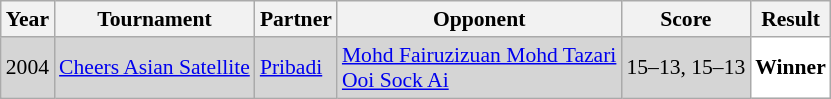<table class="sortable wikitable" style="font-size: 90%;">
<tr>
<th>Year</th>
<th>Tournament</th>
<th>Partner</th>
<th>Opponent</th>
<th>Score</th>
<th>Result</th>
</tr>
<tr style="background:#D5D5D5">
<td align="center">2004</td>
<td align="left"><a href='#'>Cheers Asian Satellite</a></td>
<td align="left"> <a href='#'>Pribadi</a></td>
<td align="left"> <a href='#'>Mohd Fairuzizuan Mohd Tazari</a><br> <a href='#'>Ooi Sock Ai</a></td>
<td align="left">15–13, 15–13</td>
<td style="text-align:left; background:white"> <strong>Winner</strong></td>
</tr>
</table>
